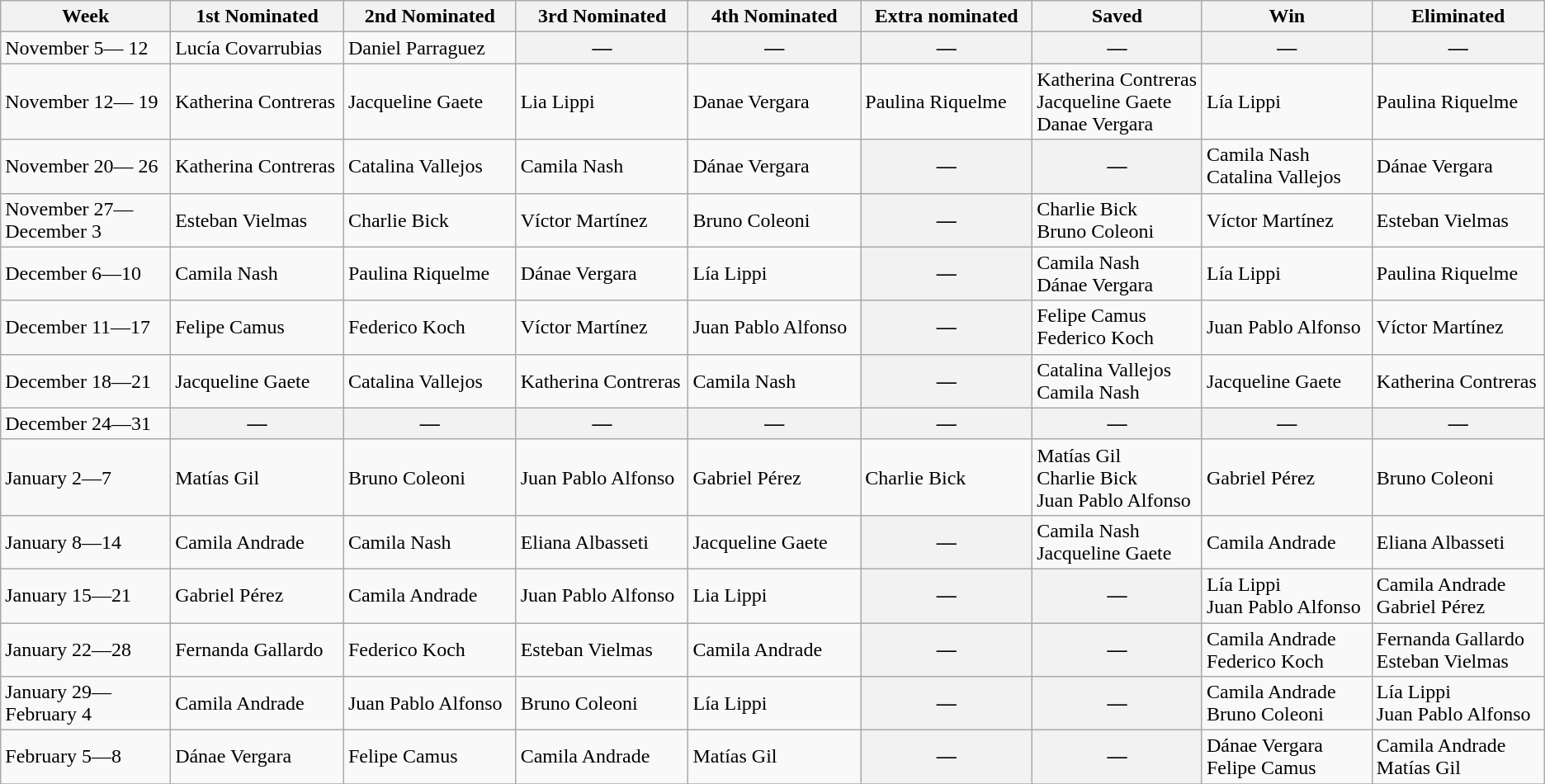<table class="wikitable">
<tr>
<th width="150"><strong>Week</strong></th>
<th width="150"><strong>1st Nominated</strong></th>
<th width="150"><strong>2nd Nominated</strong></th>
<th width="150"><strong>3rd Nominated</strong></th>
<th width="150"><strong>4th Nominated</strong></th>
<th width="150"><strong>Extra nominated</strong></th>
<th width="150"><strong>Saved</strong></th>
<th width="150"><strong>Win</strong></th>
<th width="150"><strong>Eliminated</strong></th>
</tr>
<tr>
<td>November  5— 12</td>
<td>Lucía Covarrubias</td>
<td>Daniel Parraguez</td>
<th>—</th>
<th>—</th>
<th>—</th>
<th>—</th>
<th>—</th>
<th>—</th>
</tr>
<tr>
<td>November  12— 19</td>
<td>Katherina Contreras</td>
<td>Jacqueline Gaete</td>
<td>Lia Lippi</td>
<td>Danae Vergara</td>
<td>Paulina Riquelme</td>
<td>Katherina Contreras<br>Jacqueline Gaete<br>Danae Vergara</td>
<td>Lía Lippi</td>
<td>Paulina Riquelme</td>
</tr>
<tr>
<td>November  20— 26</td>
<td>Katherina Contreras</td>
<td>Catalina Vallejos</td>
<td>Camila Nash</td>
<td>Dánae Vergara</td>
<th>—</th>
<th>—</th>
<td>Camila Nash<br>Catalina Vallejos</td>
<td>Dánae Vergara</td>
</tr>
<tr>
<td>November  27— December 3</td>
<td>Esteban Vielmas</td>
<td>Charlie Bick</td>
<td>Víctor Martínez</td>
<td>Bruno Coleoni</td>
<th>—</th>
<td>Charlie Bick<br>Bruno Coleoni</td>
<td>Víctor Martínez</td>
<td>Esteban Vielmas</td>
</tr>
<tr>
<td>December  6—10</td>
<td>Camila Nash</td>
<td>Paulina Riquelme</td>
<td>Dánae Vergara</td>
<td>Lía Lippi</td>
<th>—</th>
<td>Camila Nash<br>Dánae Vergara</td>
<td>Lía Lippi</td>
<td>Paulina Riquelme</td>
</tr>
<tr>
<td>December  11—17</td>
<td>Felipe Camus</td>
<td>Federico Koch</td>
<td>Víctor Martínez</td>
<td>Juan Pablo Alfonso</td>
<th>—</th>
<td>Felipe Camus<br>Federico Koch</td>
<td>Juan Pablo Alfonso</td>
<td>Víctor Martínez</td>
</tr>
<tr>
<td>December  18—21</td>
<td>Jacqueline Gaete</td>
<td>Catalina Vallejos</td>
<td>Katherina Contreras</td>
<td>Camila Nash</td>
<th>—</th>
<td>Catalina Vallejos<br>Camila Nash</td>
<td>Jacqueline Gaete</td>
<td>Katherina Contreras</td>
</tr>
<tr>
<td>December  24—31</td>
<th>—</th>
<th>—</th>
<th>—</th>
<th>—</th>
<th>—</th>
<th>—</th>
<th>—</th>
<th>—</th>
</tr>
<tr>
<td>January 2—7</td>
<td>Matías Gil</td>
<td>Bruno Coleoni</td>
<td>Juan Pablo Alfonso</td>
<td>Gabriel Pérez</td>
<td>Charlie Bick</td>
<td>Matías Gil<br>Charlie Bick<br>Juan Pablo Alfonso</td>
<td>Gabriel Pérez</td>
<td>Bruno Coleoni</td>
</tr>
<tr>
<td>January 8—14</td>
<td>Camila Andrade</td>
<td>Camila Nash</td>
<td>Eliana Albasseti</td>
<td>Jacqueline Gaete</td>
<th>—</th>
<td>Camila Nash<br>Jacqueline Gaete</td>
<td>Camila Andrade</td>
<td>Eliana Albasseti</td>
</tr>
<tr>
<td>January  15—21</td>
<td>Gabriel Pérez</td>
<td>Camila Andrade</td>
<td>Juan Pablo Alfonso</td>
<td>Lia Lippi</td>
<th>—</th>
<th>—</th>
<td>Lía Lippi<br>Juan Pablo Alfonso</td>
<td>Camila Andrade<br>Gabriel Pérez</td>
</tr>
<tr>
<td>January  22—28</td>
<td>Fernanda Gallardo</td>
<td>Federico Koch</td>
<td>Esteban Vielmas</td>
<td>Camila Andrade</td>
<th>—</th>
<th>—</th>
<td>Camila Andrade<br>Federico Koch</td>
<td>Fernanda Gallardo<br>Esteban Vielmas</td>
</tr>
<tr>
<td>January  29—February 4</td>
<td>Camila Andrade</td>
<td>Juan Pablo Alfonso</td>
<td>Bruno Coleoni</td>
<td>Lía Lippi</td>
<th>—</th>
<th>—</th>
<td>Camila Andrade<br>Bruno Coleoni</td>
<td>Lía Lippi<br>Juan Pablo Alfonso</td>
</tr>
<tr>
<td>February  5—8</td>
<td>Dánae Vergara</td>
<td>Felipe Camus</td>
<td>Camila Andrade</td>
<td>Matías Gil</td>
<th>—</th>
<th>—</th>
<td>Dánae Vergara<br>Felipe Camus</td>
<td>Camila Andrade<br>Matías Gil</td>
</tr>
<tr>
</tr>
</table>
